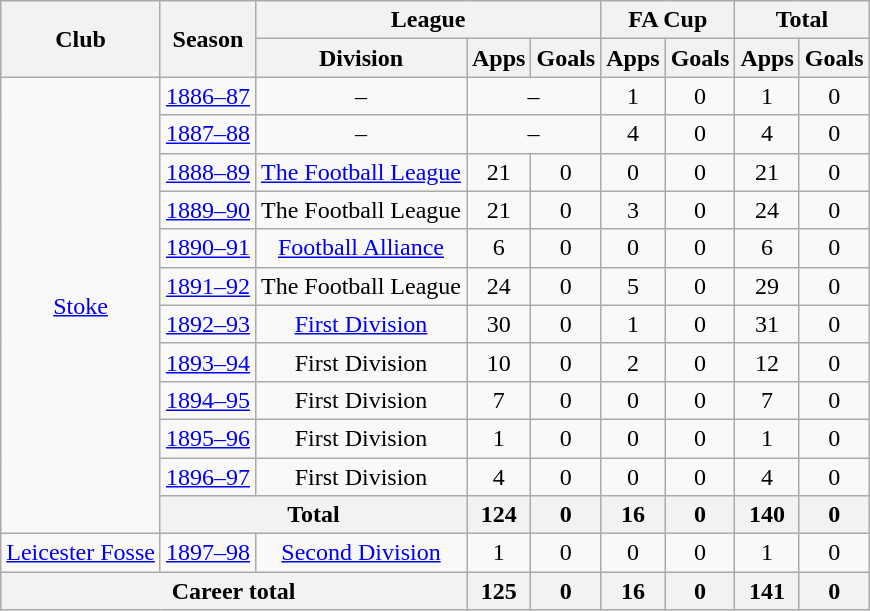<table class="wikitable" style="text-align:center">
<tr>
<th rowspan="2">Club</th>
<th rowspan="2">Season</th>
<th colspan="3">League</th>
<th colspan="2">FA Cup</th>
<th colspan="2">Total</th>
</tr>
<tr>
<th>Division</th>
<th>Apps</th>
<th>Goals</th>
<th>Apps</th>
<th>Goals</th>
<th>Apps</th>
<th>Goals</th>
</tr>
<tr>
<td rowspan="12"><a href='#'>Stoke</a></td>
<td><a href='#'>1886–87</a></td>
<td>–</td>
<td colspan="2">–</td>
<td>1</td>
<td>0</td>
<td>1</td>
<td>0</td>
</tr>
<tr>
<td><a href='#'>1887–88</a></td>
<td>–</td>
<td colspan="2">–</td>
<td>4</td>
<td>0</td>
<td>4</td>
<td>0</td>
</tr>
<tr>
<td><a href='#'>1888–89</a></td>
<td><a href='#'>The Football League</a></td>
<td>21</td>
<td>0</td>
<td>0</td>
<td>0</td>
<td>21</td>
<td>0</td>
</tr>
<tr>
<td><a href='#'>1889–90</a></td>
<td>The Football League</td>
<td>21</td>
<td>0</td>
<td>3</td>
<td>0</td>
<td>24</td>
<td>0</td>
</tr>
<tr>
<td><a href='#'>1890–91</a></td>
<td><a href='#'>Football Alliance</a></td>
<td>6</td>
<td>0</td>
<td>0</td>
<td>0</td>
<td>6</td>
<td>0</td>
</tr>
<tr>
<td><a href='#'>1891–92</a></td>
<td>The Football League</td>
<td>24</td>
<td>0</td>
<td>5</td>
<td>0</td>
<td>29</td>
<td>0</td>
</tr>
<tr>
<td><a href='#'>1892–93</a></td>
<td><a href='#'>First Division</a></td>
<td>30</td>
<td>0</td>
<td>1</td>
<td>0</td>
<td>31</td>
<td>0</td>
</tr>
<tr>
<td><a href='#'>1893–94</a></td>
<td>First Division</td>
<td>10</td>
<td>0</td>
<td>2</td>
<td>0</td>
<td>12</td>
<td>0</td>
</tr>
<tr>
<td><a href='#'>1894–95</a></td>
<td>First Division</td>
<td>7</td>
<td>0</td>
<td>0</td>
<td>0</td>
<td>7</td>
<td>0</td>
</tr>
<tr>
<td><a href='#'>1895–96</a></td>
<td>First Division</td>
<td>1</td>
<td>0</td>
<td>0</td>
<td>0</td>
<td>1</td>
<td>0</td>
</tr>
<tr>
<td><a href='#'>1896–97</a></td>
<td>First Division</td>
<td>4</td>
<td>0</td>
<td>0</td>
<td>0</td>
<td>4</td>
<td>0</td>
</tr>
<tr>
<th colspan="2">Total</th>
<th>124</th>
<th>0</th>
<th>16</th>
<th>0</th>
<th>140</th>
<th>0</th>
</tr>
<tr>
<td><a href='#'>Leicester Fosse</a></td>
<td><a href='#'>1897–98</a></td>
<td><a href='#'>Second Division</a></td>
<td>1</td>
<td>0</td>
<td>0</td>
<td>0</td>
<td>1</td>
<td>0</td>
</tr>
<tr>
<th colspan="3">Career total</th>
<th>125</th>
<th>0</th>
<th>16</th>
<th>0</th>
<th>141</th>
<th>0</th>
</tr>
</table>
